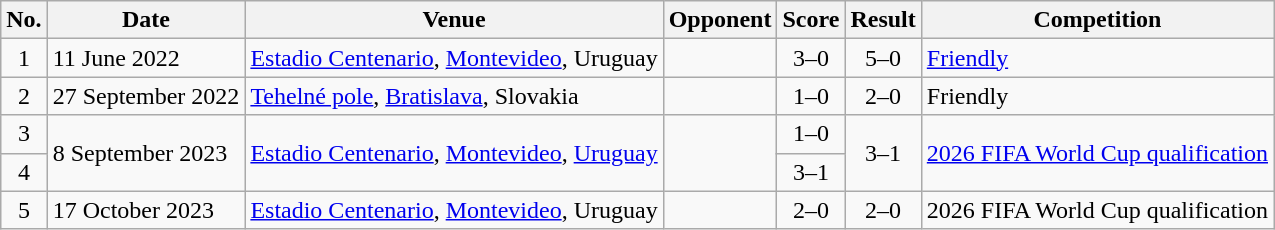<table class="wikitable sortable">
<tr>
<th scope="col">No.</th>
<th scope="col">Date</th>
<th scope="col">Venue</th>
<th scope="col">Opponent</th>
<th scope="col">Score</th>
<th scope="col">Result</th>
<th scope="col">Competition</th>
</tr>
<tr>
<td align="center">1</td>
<td>11 June 2022</td>
<td><a href='#'>Estadio Centenario</a>, <a href='#'>Montevideo</a>, Uruguay</td>
<td></td>
<td align="center">3–0</td>
<td align="center">5–0</td>
<td><a href='#'>Friendly</a></td>
</tr>
<tr>
<td align="center">2</td>
<td>27 September 2022</td>
<td><a href='#'>Tehelné pole</a>, <a href='#'>Bratislava</a>, Slovakia</td>
<td></td>
<td align="center">1–0</td>
<td align="center">2–0</td>
<td>Friendly</td>
</tr>
<tr>
<td align="center">3</td>
<td rowspan="2">8 September 2023</td>
<td rowspan="2"><a href='#'>Estadio Centenario</a>, <a href='#'>Montevideo</a>, <a href='#'>Uruguay</a></td>
<td rowspan="2"></td>
<td align=center>1–0</td>
<td rowspan="2" style="text-align:center">3–1</td>
<td rowspan="2"><a href='#'>2026 FIFA World Cup qualification</a></td>
</tr>
<tr>
<td align="center">4</td>
<td align=center>3–1</td>
</tr>
<tr>
<td align="center">5</td>
<td>17 October 2023</td>
<td><a href='#'>Estadio Centenario</a>, <a href='#'>Montevideo</a>, Uruguay</td>
<td></td>
<td align="center">2–0</td>
<td align="center">2–0</td>
<td>2026 FIFA World Cup qualification</td>
</tr>
</table>
